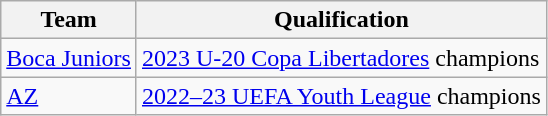<table class="wikitable">
<tr>
<th>Team</th>
<th>Qualification</th>
</tr>
<tr>
<td> <a href='#'>Boca Juniors</a></td>
<td><a href='#'>2023 U-20 Copa Libertadores</a> champions</td>
</tr>
<tr>
<td> <a href='#'>AZ</a></td>
<td><a href='#'>2022–23 UEFA Youth League</a> champions</td>
</tr>
</table>
